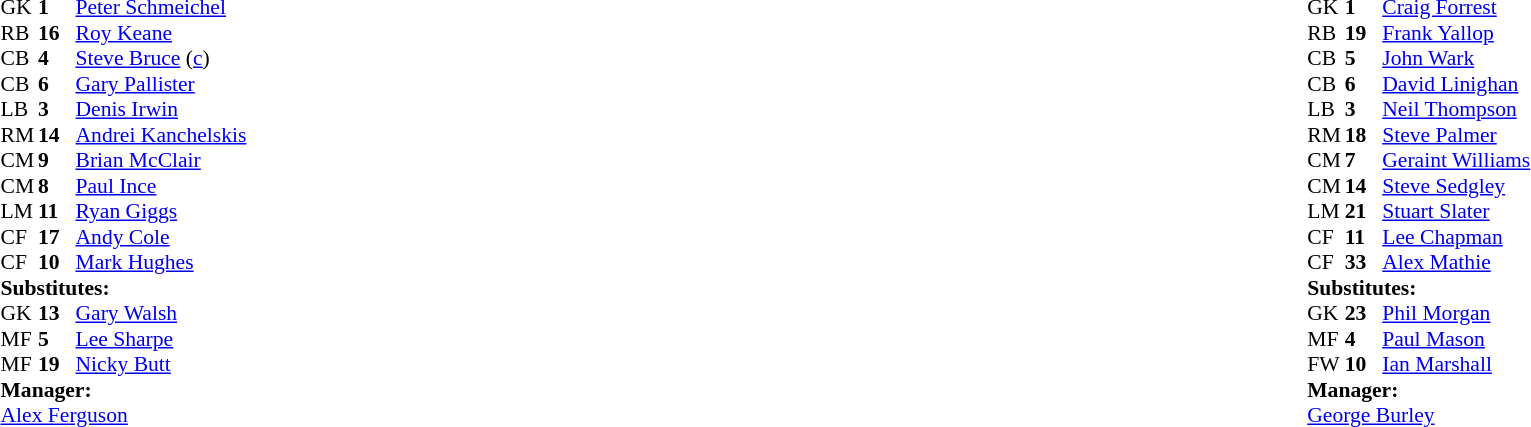<table width="100%">
<tr>
<td valign="top" width="50%"><br><table style="font-size: 90%" cellspacing="0" cellpadding="0">
<tr>
<th width="25"></th>
<th width="25"></th>
</tr>
<tr>
<td>GK</td>
<td><strong>1</strong></td>
<td> <a href='#'>Peter Schmeichel</a></td>
</tr>
<tr>
<td>RB</td>
<td><strong>16</strong></td>
<td> <a href='#'>Roy Keane</a></td>
<td></td>
<td></td>
</tr>
<tr>
<td>CB</td>
<td><strong>4</strong></td>
<td> <a href='#'>Steve Bruce</a> (<a href='#'>c</a>)</td>
<td></td>
<td></td>
</tr>
<tr>
<td>CB</td>
<td><strong>6</strong></td>
<td> <a href='#'>Gary Pallister</a></td>
</tr>
<tr>
<td>LB</td>
<td><strong>3</strong></td>
<td> <a href='#'>Denis Irwin</a></td>
</tr>
<tr>
<td>RM</td>
<td><strong>14</strong></td>
<td> <a href='#'>Andrei Kanchelskis</a></td>
</tr>
<tr>
<td>CM</td>
<td><strong>9</strong></td>
<td> <a href='#'>Brian McClair</a></td>
</tr>
<tr>
<td>CM</td>
<td><strong>8</strong></td>
<td> <a href='#'>Paul Ince</a></td>
</tr>
<tr>
<td>LM</td>
<td><strong>11</strong></td>
<td> <a href='#'>Ryan Giggs</a></td>
</tr>
<tr>
<td>CF</td>
<td><strong>17</strong></td>
<td> <a href='#'>Andy Cole</a></td>
</tr>
<tr>
<td>CF</td>
<td><strong>10</strong></td>
<td> <a href='#'>Mark Hughes</a></td>
</tr>
<tr>
<td colspan=4><strong>Substitutes:</strong></td>
</tr>
<tr>
<td>GK</td>
<td><strong>13</strong></td>
<td> <a href='#'>Gary Walsh</a></td>
</tr>
<tr>
<td>MF</td>
<td><strong>5</strong></td>
<td> <a href='#'>Lee Sharpe</a></td>
<td></td>
<td></td>
</tr>
<tr>
<td>MF</td>
<td><strong>19</strong></td>
<td> <a href='#'>Nicky Butt</a></td>
<td></td>
<td></td>
</tr>
<tr>
<td colspan=4><strong>Manager:</strong></td>
</tr>
<tr>
<td colspan="4"> <a href='#'>Alex Ferguson</a></td>
</tr>
</table>
</td>
<td valign="top"></td>
<td valign="top" width="50%"><br><table style="font-size: 90%" cellspacing="0" cellpadding="0" align=center>
<tr>
<th width="25"></th>
<th width="25"></th>
</tr>
<tr>
<td>GK</td>
<td><strong>1</strong></td>
<td> <a href='#'>Craig Forrest</a></td>
<td></td>
</tr>
<tr>
<td>RB</td>
<td><strong>19</strong></td>
<td> <a href='#'>Frank Yallop</a></td>
</tr>
<tr>
<td>CB</td>
<td><strong>5</strong></td>
<td> <a href='#'>John Wark</a></td>
</tr>
<tr>
<td>CB</td>
<td><strong>6</strong></td>
<td> <a href='#'>David Linighan</a></td>
<td></td>
</tr>
<tr>
<td>LB</td>
<td><strong>3</strong></td>
<td> <a href='#'>Neil Thompson</a></td>
</tr>
<tr>
<td>RM</td>
<td><strong>18</strong></td>
<td> <a href='#'>Steve Palmer</a></td>
</tr>
<tr>
<td>CM</td>
<td><strong>7</strong></td>
<td> <a href='#'>Geraint Williams</a></td>
</tr>
<tr>
<td>CM</td>
<td><strong>14</strong></td>
<td> <a href='#'>Steve Sedgley</a></td>
</tr>
<tr>
<td>LM</td>
<td><strong>21</strong></td>
<td> <a href='#'>Stuart Slater</a></td>
</tr>
<tr>
<td>CF</td>
<td><strong>11</strong></td>
<td> <a href='#'>Lee Chapman</a></td>
<td></td>
<td></td>
</tr>
<tr>
<td>CF</td>
<td><strong>33</strong></td>
<td> <a href='#'>Alex Mathie</a></td>
</tr>
<tr>
<td colspan=4><strong>Substitutes:</strong></td>
</tr>
<tr>
<td>GK</td>
<td><strong>23</strong></td>
<td> <a href='#'>Phil Morgan</a></td>
</tr>
<tr>
<td>MF</td>
<td><strong>4</strong></td>
<td> <a href='#'>Paul Mason</a></td>
</tr>
<tr>
<td>FW</td>
<td><strong>10</strong></td>
<td> <a href='#'>Ian Marshall</a></td>
<td></td>
<td></td>
</tr>
<tr>
<td colspan=4><strong>Manager:</strong></td>
</tr>
<tr>
<td colspan="4"> <a href='#'>George Burley</a></td>
</tr>
</table>
</td>
</tr>
</table>
